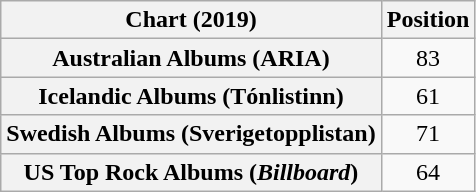<table class="wikitable sortable plainrowheaders" style="text-align:center">
<tr>
<th scope="col">Chart (2019)</th>
<th scope="col">Position</th>
</tr>
<tr>
<th scope="row">Australian Albums (ARIA)</th>
<td>83</td>
</tr>
<tr>
<th scope="row">Icelandic Albums (Tónlistinn)</th>
<td>61</td>
</tr>
<tr>
<th scope="row">Swedish Albums (Sverigetopplistan)</th>
<td>71</td>
</tr>
<tr>
<th scope="row">US Top Rock Albums (<em>Billboard</em>)</th>
<td>64</td>
</tr>
</table>
